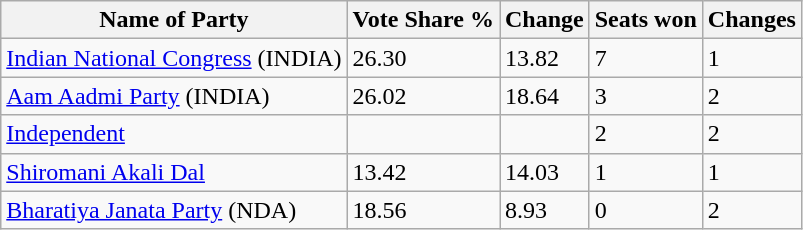<table class="wikitable sortable">
<tr>
<th>Name of Party</th>
<th>Vote Share % </th>
<th>Change</th>
<th>Seats won</th>
<th>Changes</th>
</tr>
<tr>
<td><a href='#'>Indian National Congress</a> (INDIA)</td>
<td>26.30</td>
<td> 13.82</td>
<td>7</td>
<td> 1</td>
</tr>
<tr>
<td><a href='#'>Aam Aadmi Party</a> (INDIA)</td>
<td>26.02</td>
<td> 18.64</td>
<td>3</td>
<td> 2</td>
</tr>
<tr>
<td><a href='#'> Independent</a></td>
<td></td>
<td></td>
<td>2</td>
<td> 2</td>
</tr>
<tr>
<td><a href='#'>Shiromani Akali Dal</a></td>
<td>13.42</td>
<td> 14.03</td>
<td>1</td>
<td> 1</td>
</tr>
<tr>
<td><a href='#'>Bharatiya Janata Party</a> (NDA)</td>
<td>18.56</td>
<td> 8.93</td>
<td>0</td>
<td> 2</td>
</tr>
</table>
